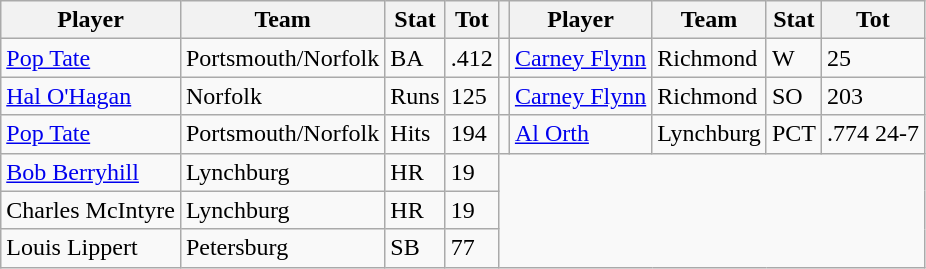<table class="wikitable">
<tr>
<th>Player</th>
<th>Team</th>
<th>Stat</th>
<th>Tot</th>
<th></th>
<th>Player</th>
<th>Team</th>
<th>Stat</th>
<th>Tot</th>
</tr>
<tr>
<td><a href='#'>Pop Tate</a></td>
<td>Portsmouth/Norfolk</td>
<td>BA</td>
<td>.412</td>
<td></td>
<td><a href='#'>Carney Flynn</a></td>
<td>Richmond</td>
<td>W</td>
<td>25</td>
</tr>
<tr>
<td><a href='#'>Hal O'Hagan</a></td>
<td>Norfolk</td>
<td>Runs</td>
<td>125</td>
<td></td>
<td><a href='#'>Carney Flynn</a></td>
<td>Richmond</td>
<td>SO</td>
<td>203</td>
</tr>
<tr>
<td><a href='#'>Pop Tate</a></td>
<td>Portsmouth/Norfolk</td>
<td>Hits</td>
<td>194</td>
<td></td>
<td><a href='#'>Al Orth</a></td>
<td>Lynchburg</td>
<td>PCT</td>
<td>.774 24-7</td>
</tr>
<tr>
<td><a href='#'>Bob Berryhill</a></td>
<td>Lynchburg</td>
<td>HR</td>
<td>19</td>
</tr>
<tr>
<td>Charles McIntyre</td>
<td>Lynchburg</td>
<td>HR</td>
<td>19</td>
</tr>
<tr>
<td>Louis Lippert</td>
<td>Petersburg</td>
<td>SB</td>
<td>77</td>
</tr>
</table>
